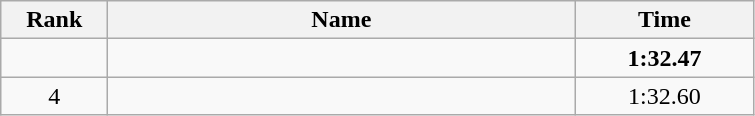<table class="wikitable" style="text-align:center;">
<tr>
<th style="width:4em">Rank</th>
<th style="width:19em">Name</th>
<th style="width:7em">Time</th>
</tr>
<tr>
<td></td>
<td align=left><strong></strong></td>
<td><strong>1:32.47</strong></td>
</tr>
<tr>
<td>4</td>
<td align=left></td>
<td>1:32.60</td>
</tr>
</table>
